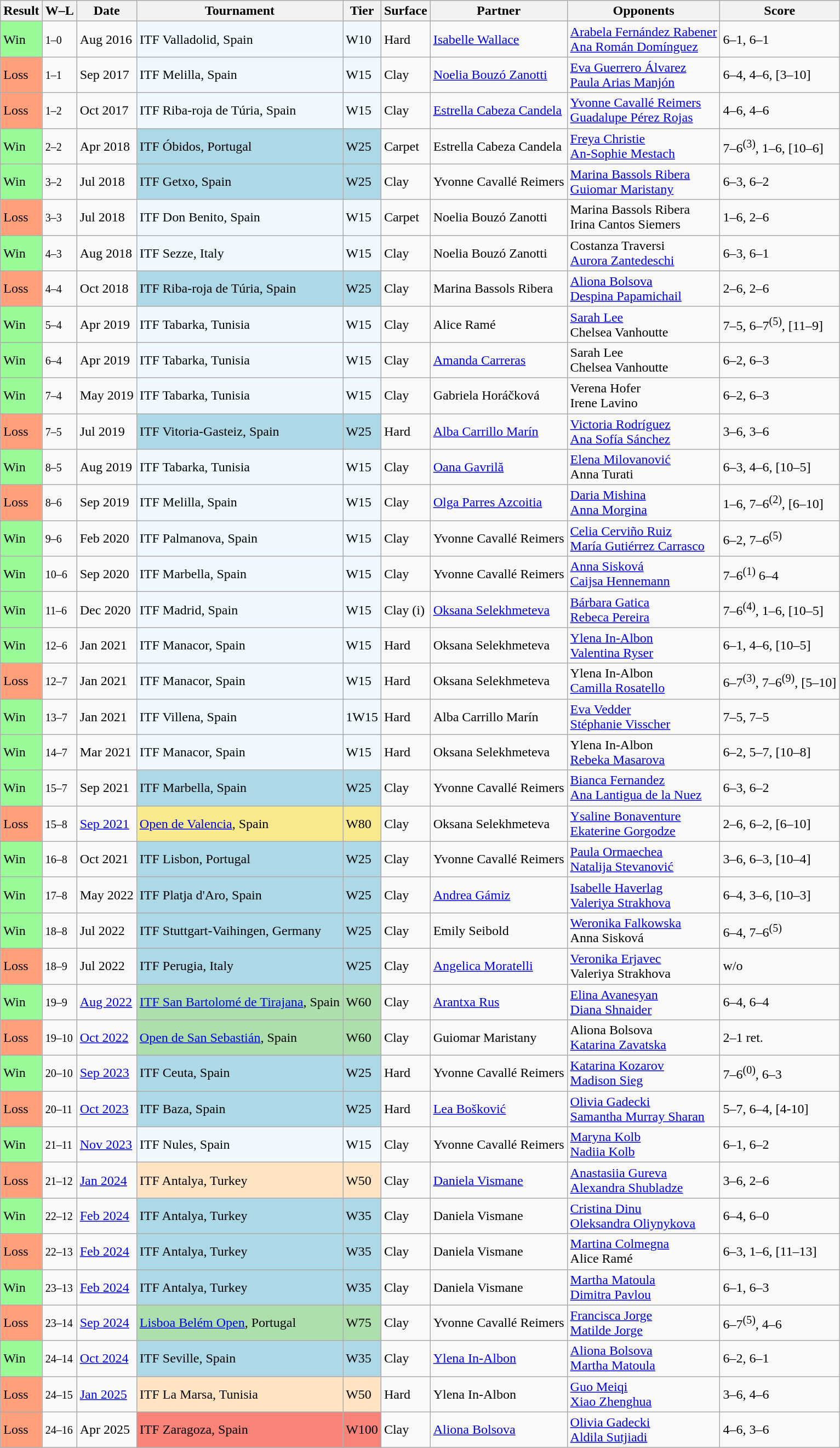<table class="sortable wikitable">
<tr>
<th>Result</th>
<th class="unsortable">W–L</th>
<th>Date</th>
<th>Tournament</th>
<th>Tier</th>
<th>Surface</th>
<th>Partner</th>
<th>Opponents</th>
<th class="unsortable">Score</th>
</tr>
<tr>
<td style="background:#98fb98;">Win</td>
<td><small>1–0</small></td>
<td>Aug 2016</td>
<td style="background:#f0f8ff;">ITF Valladolid, Spain</td>
<td style="background:#f0f8ff;">W10</td>
<td>Hard</td>
<td> <a href='#'>Isabelle Wallace</a></td>
<td> <a href='#'>Arabela Fernández Rabener</a> <br>  <a href='#'>Ana Román Domínguez</a></td>
<td>6–1, 6–1</td>
</tr>
<tr>
<td style="background:#ffa07a;">Loss</td>
<td><small>1–1</small></td>
<td>Sep 2017</td>
<td style="background:#f0f8ff;">ITF Melilla, Spain</td>
<td style="background:#f0f8ff;">W15</td>
<td>Clay</td>
<td> <a href='#'>Noelia Bouzó Zanotti</a></td>
<td> <a href='#'>Eva Guerrero Álvarez</a> <br>  <a href='#'>Paula Arias Manjón</a></td>
<td>6–4, 4–6, [3–10]</td>
</tr>
<tr>
<td style="background:#ffa07a;">Loss</td>
<td><small>1–2</small></td>
<td>Oct 2017</td>
<td style="background:#f0f8ff;">ITF Riba-roja de Túria, Spain</td>
<td style="background:#f0f8ff;">W15</td>
<td>Clay</td>
<td> <a href='#'>Estrella Cabeza Candela</a></td>
<td> <a href='#'>Yvonne Cavallé Reimers</a> <br>  <a href='#'>Guadalupe Pérez Rojas</a></td>
<td>4–6, 4–6</td>
</tr>
<tr>
<td style="background:#98fb98;">Win</td>
<td><small>2–2</small></td>
<td>Apr 2018</td>
<td style="background:lightblue;">ITF Óbidos, Portugal</td>
<td style="background:lightblue;">W25</td>
<td>Carpet</td>
<td> Estrella Cabeza Candela</td>
<td> <a href='#'>Freya Christie</a> <br>  <a href='#'>An-Sophie Mestach</a></td>
<td>7–6<sup>(3)</sup>, 1–6, [10–6]</td>
</tr>
<tr>
<td style="background:#98FB98;">Win</td>
<td><small>3–2</small></td>
<td>Jul 2018</td>
<td style="background:lightblue;">ITF Getxo, Spain</td>
<td style="background:lightblue;">W25</td>
<td>Clay</td>
<td> Yvonne Cavallé Reimers</td>
<td> <a href='#'>Marina Bassols Ribera</a> <br>  <a href='#'>Guiomar Maristany</a></td>
<td>6–3, 6–2</td>
</tr>
<tr>
<td style="background:#ffa07a;">Loss</td>
<td><small>3–3</small></td>
<td>Jul 2018</td>
<td style="background:#f0f8ff;">ITF Don Benito, Spain</td>
<td style="background:#f0f8ff;">W15</td>
<td>Carpet</td>
<td> Noelia Bouzó Zanotti</td>
<td> Marina Bassols Ribera <br>  Irina Cantos Siemers</td>
<td>1–6, 2–6</td>
</tr>
<tr>
<td style="background:#98FB98;">Win</td>
<td><small>4–3</small></td>
<td>Aug 2018</td>
<td style="background:#f0f8ff;">ITF Sezze, Italy</td>
<td style="background:#f0f8ff;">W15</td>
<td>Clay</td>
<td> Noelia Bouzó Zanotti</td>
<td> Costanza Traversi <br>  <a href='#'>Aurora Zantedeschi</a></td>
<td>6–3, 6–1</td>
</tr>
<tr>
<td style="background:#ffa07a;">Loss</td>
<td><small>4–4</small></td>
<td>Oct 2018</td>
<td style="background:lightblue;">ITF Riba-roja de Túria, Spain</td>
<td style="background:lightblue;">W25</td>
<td>Clay</td>
<td> Marina Bassols Ribera</td>
<td> <a href='#'>Aliona Bolsova</a> <br>  <a href='#'>Despina Papamichail</a></td>
<td>2–6, 2–6</td>
</tr>
<tr>
<td style="background:#98FB98;">Win</td>
<td><small>5–4</small></td>
<td>Apr 2019</td>
<td style="background:#f0f8ff;">ITF Tabarka, Tunisia</td>
<td style="background:#f0f8ff;">W15</td>
<td>Clay</td>
<td> Alice Ramé</td>
<td> <a href='#'>Sarah Lee</a> <br>  Chelsea Vanhoutte</td>
<td>7–5, 6–7<sup>(5)</sup>, [11–9]</td>
</tr>
<tr>
<td style="background:#98FB98;">Win</td>
<td><small>6–4</small></td>
<td>Apr 2019</td>
<td style="background:#f0f8ff;">ITF Tabarka, Tunisia</td>
<td style="background:#f0f8ff;">W15</td>
<td>Clay</td>
<td> <a href='#'>Amanda Carreras</a></td>
<td> Sarah Lee <br>  Chelsea Vanhoutte</td>
<td>6–2, 6–3</td>
</tr>
<tr>
<td style="background:#98FB98;">Win</td>
<td><small>7–4</small></td>
<td>May 2019</td>
<td style="background:#f0f8ff;">ITF Tabarka, Tunisia</td>
<td style="background:#f0f8ff;">W15</td>
<td>Clay</td>
<td> Gabriela Horáčková</td>
<td> Verena Hofer <br>  Irene Lavino</td>
<td>6–2, 6–3</td>
</tr>
<tr>
<td style="background:#ffa07a;">Loss</td>
<td><small>7–5</small></td>
<td>Jul 2019</td>
<td style="background:lightblue;">ITF Vitoria-Gasteiz, Spain</td>
<td style="background:lightblue;">W25</td>
<td>Hard</td>
<td> <a href='#'>Alba Carrillo Marín</a></td>
<td> <a href='#'>Victoria Rodríguez</a> <br>  <a href='#'>Ana Sofía Sánchez</a></td>
<td>3–6, 3–6</td>
</tr>
<tr>
<td style="background:#98FB98;">Win</td>
<td><small>8–5</small></td>
<td>Aug 2019</td>
<td style="background:#f0f8ff;">ITF Tabarka, Tunisia</td>
<td style="background:#f0f8ff;">W15</td>
<td>Clay</td>
<td> <a href='#'>Oana Gavrilă</a></td>
<td> <a href='#'>Elena Milovanović</a> <br>  Anna Turati</td>
<td>6–3, 4–6, [10–5]</td>
</tr>
<tr>
<td style="background:#ffa07a;">Loss</td>
<td><small>8–6</small></td>
<td>Sep 2019</td>
<td style="background:#f0f8ff;">ITF Melilla, Spain</td>
<td style="background:#f0f8ff;">W15</td>
<td>Clay</td>
<td> <a href='#'>Olga Parres Azcoitia</a></td>
<td> <a href='#'>Daria Mishina</a> <br>  <a href='#'>Anna Morgina</a></td>
<td>1–6, 7–6<sup>(2)</sup>, [6–10]</td>
</tr>
<tr>
<td style="background:#98FB98;">Win</td>
<td><small>9–6</small></td>
<td>Feb 2020</td>
<td bgcolor=#f0f8ff>ITF Palmanova, Spain</td>
<td bgcolor=#f0f8ff>W15</td>
<td>Clay</td>
<td> Yvonne Cavallé Reimers</td>
<td> <a href='#'>Celia Cerviño Ruiz</a> <br>  <a href='#'>María Gutiérrez Carrasco</a></td>
<td>6–2, 7–6<sup>(5)</sup></td>
</tr>
<tr>
<td style="background:#98FB98;">Win</td>
<td><small>10–6</small></td>
<td>Sep 2020</td>
<td bgcolor=#f0f8ff>ITF Marbella, Spain</td>
<td bgcolor=#f0f8ff>W15</td>
<td>Clay</td>
<td> Yvonne Cavallé Reimers</td>
<td> <a href='#'>Anna Sisková</a> <br>  <a href='#'>Caijsa Hennemann</a></td>
<td>7–6<sup>(1)</sup> 6–4</td>
</tr>
<tr>
<td style="background:#98FB98;">Win</td>
<td><small>11–6</small></td>
<td>Dec 2020</td>
<td bgcolor=#f0f8ff>ITF Madrid, Spain</td>
<td bgcolor=#f0f8ff>W15</td>
<td>Clay (i)</td>
<td> <a href='#'>Oksana Selekhmeteva</a></td>
<td> <a href='#'>Bárbara Gatica</a> <br>  <a href='#'>Rebeca Pereira</a></td>
<td>7–6<sup>(4)</sup>, 1–6, [10–5]</td>
</tr>
<tr>
<td style="background:#98FB98;">Win</td>
<td><small>12–6</small></td>
<td>Jan 2021</td>
<td bgcolor=#f0f8ff>ITF Manacor, Spain</td>
<td bgcolor=#f0f8ff>W15</td>
<td>Hard</td>
<td> Oksana Selekhmeteva</td>
<td> <a href='#'>Ylena In-Albon</a> <br>  <a href='#'>Valentina Ryser</a></td>
<td>6–1, 4–6, [10–5]</td>
</tr>
<tr>
<td style="background:#ffa07a;">Loss</td>
<td><small>12–7</small></td>
<td>Jan 2021</td>
<td bgcolor=#f0f8ff>ITF Manacor, Spain</td>
<td bgcolor=#f0f8ff>W15</td>
<td>Hard</td>
<td> Oksana Selekhmeteva</td>
<td> Ylena In-Albon <br>  <a href='#'>Camilla Rosatello</a></td>
<td>6–7<sup>(3)</sup>, 7–6<sup>(9)</sup>, [5–10]</td>
</tr>
<tr>
<td style="background:#98FB98;">Win</td>
<td><small>13–7</small></td>
<td>Jan 2021</td>
<td bgcolor=#f0f8ff>ITF Villena, Spain</td>
<td bgcolor=#f0f8ff>1W15</td>
<td>Hard</td>
<td> Alba Carrillo Marín</td>
<td> <a href='#'>Eva Vedder</a> <br>  <a href='#'>Stéphanie Visscher</a></td>
<td>7–5, 7–5</td>
</tr>
<tr>
<td style="background:#98FB98;">Win</td>
<td><small>14–7</small></td>
<td>Mar 2021</td>
<td bgcolor=#f0f8ff>ITF Manacor, Spain</td>
<td bgcolor=#f0f8ff>W15</td>
<td>Hard</td>
<td> Oksana Selekhmeteva</td>
<td> Ylena In-Albon <br>  <a href='#'>Rebeka Masarova</a></td>
<td>6–2, 5–7, [10–8]</td>
</tr>
<tr>
<td style="background:#98FB98;">Win</td>
<td><small>15–7</small></td>
<td>Sep 2021</td>
<td style="background:lightblue;">ITF Marbella, Spain</td>
<td style="background:lightblue;">W25</td>
<td>Clay</td>
<td> Yvonne Cavallé Reimers</td>
<td> <a href='#'>Bianca Fernandez</a> <br>  <a href='#'>Ana Lantigua de la Nuez</a></td>
<td>6–3, 6–2</td>
</tr>
<tr>
<td style="background:#ffa07a;">Loss</td>
<td><small>15–8</small></td>
<td><a href='#'>Sep 2021</a></td>
<td bgcolor=#f7e98e><a href='#'>Open de Valencia</a>, Spain</td>
<td bgcolor=#f7e98e>W80</td>
<td>Clay</td>
<td> Oksana Selekhmeteva</td>
<td> <a href='#'>Ysaline Bonaventure</a> <br>  <a href='#'>Ekaterine Gorgodze</a></td>
<td>2–6, 6–2, [6–10]</td>
</tr>
<tr>
<td style="background:#98FB98;">Win</td>
<td><small>16–8</small></td>
<td>Oct 2021</td>
<td style="background:lightblue;">ITF Lisbon, Portugal</td>
<td style="background:lightblue;">W25</td>
<td>Clay</td>
<td> Yvonne Cavallé Reimers</td>
<td> <a href='#'>Paula Ormaechea</a> <br>  <a href='#'>Natalija Stevanović</a></td>
<td>3–6, 6–3, [10–4]</td>
</tr>
<tr>
<td style="background:#98FB98;">Win</td>
<td><small>17–8</small></td>
<td>May 2022</td>
<td style="background:lightblue;">ITF Platja d'Aro, Spain</td>
<td style="background:lightblue;">W25</td>
<td>Clay</td>
<td> <a href='#'>Andrea Gámiz</a></td>
<td> <a href='#'>Isabelle Haverlag</a> <br>  <a href='#'>Valeriya Strakhova</a></td>
<td>6–4, 3–6, [10–3]</td>
</tr>
<tr>
<td style="background:#98FB98;">Win</td>
<td><small>18–8</small></td>
<td>Jul 2022</td>
<td style="background:lightblue;">ITF Stuttgart-Vaihingen, Germany</td>
<td style="background:lightblue;">W25</td>
<td>Clay</td>
<td> Emily Seibold</td>
<td> <a href='#'>Weronika Falkowska</a> <br>  Anna Sisková</td>
<td>6–4, 7–6<sup>(5)</sup></td>
</tr>
<tr>
<td style="background:#ffa07a;">Loss</td>
<td><small>18–9</small></td>
<td>Jul 2022</td>
<td style="background:lightblue;">ITF Perugia, Italy</td>
<td style="background:lightblue;">W25</td>
<td>Clay</td>
<td> <a href='#'>Angelica Moratelli</a></td>
<td> <a href='#'>Veronika Erjavec</a> <br>  Valeriya Strakhova</td>
<td>w/o</td>
</tr>
<tr>
<td style="background:#98FB98;">Win</td>
<td><small>19–9</small></td>
<td><a href='#'>Aug 2022</a></td>
<td style="background:#addfad;"><a href='#'>ITF San Bartolomé de Tirajana</a>, Spain</td>
<td style="background:#addfad;">W60</td>
<td>Clay</td>
<td> <a href='#'>Arantxa Rus</a></td>
<td> <a href='#'>Elina Avanesyan</a> <br>  <a href='#'>Diana Shnaider</a></td>
<td>6–4, 6–4</td>
</tr>
<tr>
<td style="background:#ffa07a;">Loss</td>
<td><small>19–10</small></td>
<td><a href='#'>Oct 2022</a></td>
<td bgcolor=#addfad><a href='#'>Open de San Sebastián</a>, Spain</td>
<td bgcolor=#addfad>W60</td>
<td>Clay</td>
<td> Guiomar Maristany</td>
<td> Aliona Bolsova <br>  <a href='#'>Katarina Zavatska</a></td>
<td>2–1 ret.</td>
</tr>
<tr>
<td style="background:#98FB98;">Win</td>
<td><small>20–10</small></td>
<td><a href='#'>Sep 2023</a></td>
<td style="background:lightblue;">ITF Ceuta, Spain</td>
<td style="background:lightblue;">W25</td>
<td>Hard</td>
<td> Yvonne Cavallé Reimers</td>
<td> <a href='#'>Katarina Kozarov</a> <br>  <a href='#'>Madison Sieg</a></td>
<td>7–6<sup>(0)</sup>, 6–3</td>
</tr>
<tr>
<td style="background:#ffa07a;">Loss</td>
<td><small>20–11</small></td>
<td><a href='#'>Oct 2023</a></td>
<td style="background:lightblue;">ITF Baza, Spain</td>
<td style="background:lightblue;">W25</td>
<td>Hard</td>
<td> <a href='#'>Lea Bošković</a></td>
<td> <a href='#'>Olivia Gadecki</a> <br>  <a href='#'>Samantha Murray Sharan</a></td>
<td>5–7, 6–4, [4-10]</td>
</tr>
<tr>
<td style="background:#98FB98;">Win</td>
<td><small>21–11</small></td>
<td><a href='#'>Nov 2023</a></td>
<td style="background:#f0f8ff;">ITF Nules, Spain</td>
<td style="background:#f0f8ff;">W15</td>
<td>Clay</td>
<td> Yvonne Cavallé Reimers</td>
<td> <a href='#'>Maryna Kolb</a> <br>  <a href='#'>Nadiia Kolb</a></td>
<td>6–1, 6–2</td>
</tr>
<tr>
<td style="background:#ffa07a;">Loss</td>
<td><small>21–12</small></td>
<td><a href='#'>Jan 2024</a></td>
<td style="background:#ffe4c4;">ITF Antalya, Turkey</td>
<td style="background:#ffe4c4;">W50</td>
<td>Clay</td>
<td> <a href='#'>Daniela Vismane</a></td>
<td> <a href='#'>Anastasiia Gureva</a> <br>  <a href='#'>Alexandra Shubladze</a></td>
<td>3–6, 2–6</td>
</tr>
<tr>
<td style="background:#98fb98;">Win</td>
<td><small>22–12</small></td>
<td><a href='#'>Feb 2024</a></td>
<td style="background:lightblue;">ITF Antalya, Turkey</td>
<td style="background:lightblue;">W35</td>
<td>Clay</td>
<td> Daniela Vismane</td>
<td> <a href='#'>Cristina Dinu</a> <br>  <a href='#'>Oleksandra Oliynykova</a></td>
<td>6–4, 6–0</td>
</tr>
<tr>
<td style="background:#ffa07a;">Loss</td>
<td><small>22–13</small></td>
<td><a href='#'>Feb 2024</a></td>
<td style="background:lightblue;">ITF Antalya, Turkey</td>
<td style="background:lightblue;">W35</td>
<td>Clay</td>
<td> Daniela Vismane</td>
<td> <a href='#'>Martina Colmegna</a> <br>  Alice Ramé</td>
<td>6–3, 1–6, [11–13]</td>
</tr>
<tr>
<td style="background:#98fb98;">Win</td>
<td><small>23–13</small></td>
<td><a href='#'>Feb 2024</a></td>
<td style="background:lightblue;">ITF Antalya, Turkey</td>
<td style="background:lightblue;">W35</td>
<td>Clay</td>
<td> Daniela Vismane</td>
<td> <a href='#'>Martha Matoula</a> <br>  <a href='#'>Dimitra Pavlou</a></td>
<td>6–1, 6–3</td>
</tr>
<tr>
<td style="background:#ffa07a;">Loss</td>
<td><small>23–14</small></td>
<td><a href='#'>Sep 2024</a></td>
<td style="background:#addfad;"><a href='#'>Lisboa Belém Open</a>, Portugal</td>
<td style="background:#addfad;">W75</td>
<td>Clay</td>
<td> Yvonne Cavallé Reimers</td>
<td> <a href='#'>Francisca Jorge</a> <br>  <a href='#'>Matilde Jorge</a></td>
<td>6–7<sup>(5)</sup>, 4–6</td>
</tr>
<tr>
<td style="background:#98fb98;">Win</td>
<td><small>24–14</small></td>
<td><a href='#'>Oct 2024</a></td>
<td style="background:lightblue;">ITF Seville, Spain</td>
<td style="background:lightblue;">W35</td>
<td>Clay</td>
<td> <a href='#'>Ylena In-Albon</a></td>
<td> <a href='#'>Aliona Bolsova</a> <br>  <a href='#'>Martha Matoula</a></td>
<td>6–2, 6–1</td>
</tr>
<tr>
<td style="background:#ffa07a;">Loss</td>
<td><small>24–15</small></td>
<td><a href='#'>Jan 2025</a></td>
<td style="background:#ffe4c4;">ITF La Marsa, Tunisia</td>
<td style="background:#ffe4c4;">W50</td>
<td>Hard</td>
<td> Ylena In-Albon</td>
<td> <a href='#'>Guo Meiqi</a> <br>  <a href='#'>Xiao Zhenghua</a></td>
<td>3–6, 4–6</td>
</tr>
<tr>
<td bgcolor=ffa07a>Loss</td>
<td><small>24–16</small></td>
<td>Apr 2025</td>
<td style="background:#f88379;">ITF Zaragoza, Spain</td>
<td style="background:#f88379;">W100</td>
<td>Clay</td>
<td> <a href='#'>Aliona Bolsova</a></td>
<td> <a href='#'>Olivia Gadecki</a><br>  <a href='#'>Aldila Sutjiadi</a></td>
<td>4–6, 3–6</td>
</tr>
</table>
